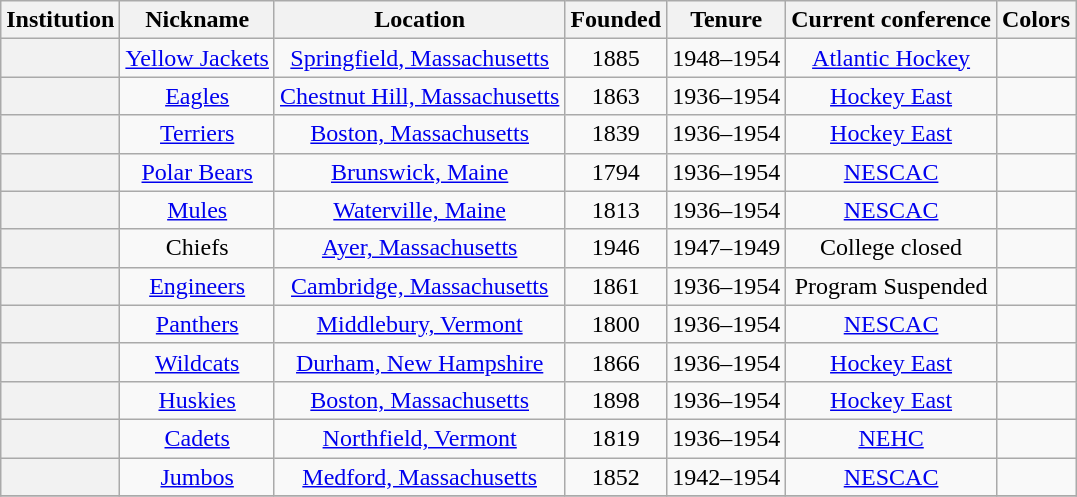<table class="wikitable sortable" style="text-align: center;">
<tr>
<th>Institution</th>
<th>Nickname</th>
<th>Location</th>
<th>Founded</th>
<th>Tenure</th>
<th>Current conference</th>
<th>Colors</th>
</tr>
<tr>
<th></th>
<td><a href='#'>Yellow Jackets</a></td>
<td><a href='#'>Springfield, Massachusetts</a></td>
<td>1885</td>
<td>1948–1954</td>
<td><a href='#'>Atlantic Hockey</a></td>
<td></td>
</tr>
<tr>
<th></th>
<td><a href='#'>Eagles</a></td>
<td><a href='#'>Chestnut Hill, Massachusetts</a></td>
<td>1863</td>
<td>1936–1954</td>
<td><a href='#'>Hockey East</a></td>
<td></td>
</tr>
<tr>
<th></th>
<td><a href='#'>Terriers</a></td>
<td><a href='#'>Boston, Massachusetts</a></td>
<td>1839</td>
<td>1936–1954</td>
<td><a href='#'>Hockey East</a></td>
<td></td>
</tr>
<tr>
<th></th>
<td><a href='#'>Polar Bears</a></td>
<td><a href='#'>Brunswick, Maine</a></td>
<td>1794</td>
<td>1936–1954</td>
<td><a href='#'>NESCAC</a></td>
<td></td>
</tr>
<tr>
<th></th>
<td><a href='#'>Mules</a></td>
<td><a href='#'>Waterville, Maine</a></td>
<td>1813</td>
<td>1936–1954</td>
<td><a href='#'>NESCAC</a></td>
<td></td>
</tr>
<tr>
<th></th>
<td>Chiefs</td>
<td><a href='#'>Ayer, Massachusetts</a></td>
<td>1946</td>
<td>1947–1949</td>
<td>College closed</td>
<td></td>
</tr>
<tr>
<th></th>
<td><a href='#'>Engineers</a></td>
<td><a href='#'>Cambridge, Massachusetts</a></td>
<td>1861</td>
<td>1936–1954</td>
<td>Program Suspended</td>
<td></td>
</tr>
<tr>
<th></th>
<td><a href='#'>Panthers</a></td>
<td><a href='#'>Middlebury, Vermont</a></td>
<td>1800</td>
<td>1936–1954</td>
<td><a href='#'>NESCAC</a></td>
<td></td>
</tr>
<tr>
<th></th>
<td><a href='#'>Wildcats</a></td>
<td><a href='#'>Durham, New Hampshire</a></td>
<td>1866</td>
<td>1936–1954</td>
<td><a href='#'>Hockey East</a></td>
<td></td>
</tr>
<tr>
<th></th>
<td><a href='#'>Huskies</a></td>
<td><a href='#'>Boston, Massachusetts</a></td>
<td>1898</td>
<td>1936–1954</td>
<td><a href='#'>Hockey East</a></td>
<td></td>
</tr>
<tr>
<th></th>
<td><a href='#'>Cadets</a></td>
<td><a href='#'>Northfield, Vermont</a></td>
<td>1819</td>
<td>1936–1954</td>
<td><a href='#'>NEHC</a></td>
<td></td>
</tr>
<tr>
<th></th>
<td><a href='#'>Jumbos</a></td>
<td><a href='#'>Medford, Massachusetts</a></td>
<td>1852</td>
<td>1942–1954</td>
<td><a href='#'>NESCAC</a></td>
<td></td>
</tr>
<tr>
</tr>
</table>
